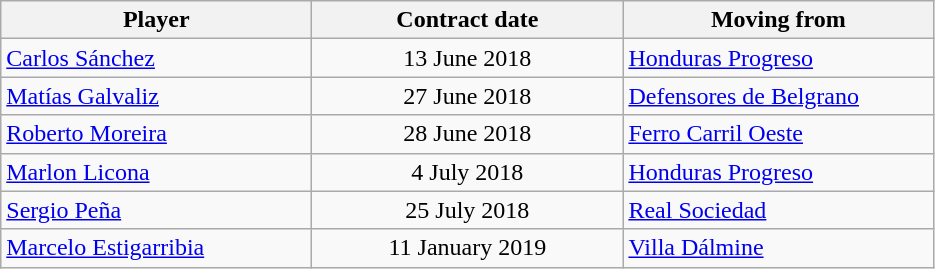<table class="wikitable">
<tr>
<th width="200">Player</th>
<th width="200">Contract date</th>
<th width="200">Moving from</th>
</tr>
<tr>
<td> <a href='#'>Carlos Sánchez</a></td>
<td align="center">13 June 2018</td>
<td> <a href='#'>Honduras Progreso</a></td>
</tr>
<tr>
<td> <a href='#'>Matías Galvaliz</a></td>
<td align="center">27 June 2018</td>
<td> <a href='#'>Defensores de Belgrano</a></td>
</tr>
<tr>
<td> <a href='#'>Roberto Moreira</a></td>
<td align="center">28 June 2018</td>
<td> <a href='#'>Ferro Carril Oeste</a></td>
</tr>
<tr>
<td> <a href='#'>Marlon Licona</a></td>
<td align="center">4 July 2018</td>
<td> <a href='#'>Honduras Progreso</a></td>
</tr>
<tr>
<td> <a href='#'>Sergio Peña</a></td>
<td align="center">25 July 2018</td>
<td> <a href='#'>Real Sociedad</a></td>
</tr>
<tr>
<td> <a href='#'>Marcelo Estigarribia</a></td>
<td align="center">11 January 2019</td>
<td> <a href='#'>Villa Dálmine</a></td>
</tr>
</table>
